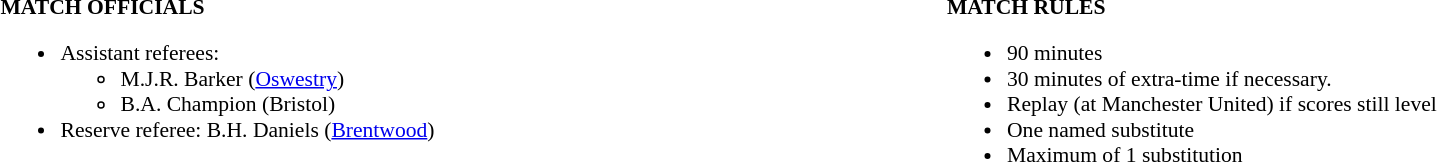<table width=100% style="font-size: 90%">
<tr>
<td width=50% valign=top><br><strong>MATCH OFFICIALS</strong><ul><li>Assistant referees:<ul><li>M.J.R. Barker (<a href='#'>Oswestry</a>)</li><li>B.A. Champion (Bristol)</li></ul></li><li>Reserve referee: B.H. Daniels (<a href='#'>Brentwood</a>)</li></ul></td>
<td width=50% valign=top><br><strong>MATCH RULES</strong><ul><li>90 minutes</li><li>30 minutes of extra-time if necessary.</li><li>Replay (at Manchester United) if scores still level</li><li>One named substitute</li><li>Maximum of 1 substitution</li></ul></td>
</tr>
</table>
